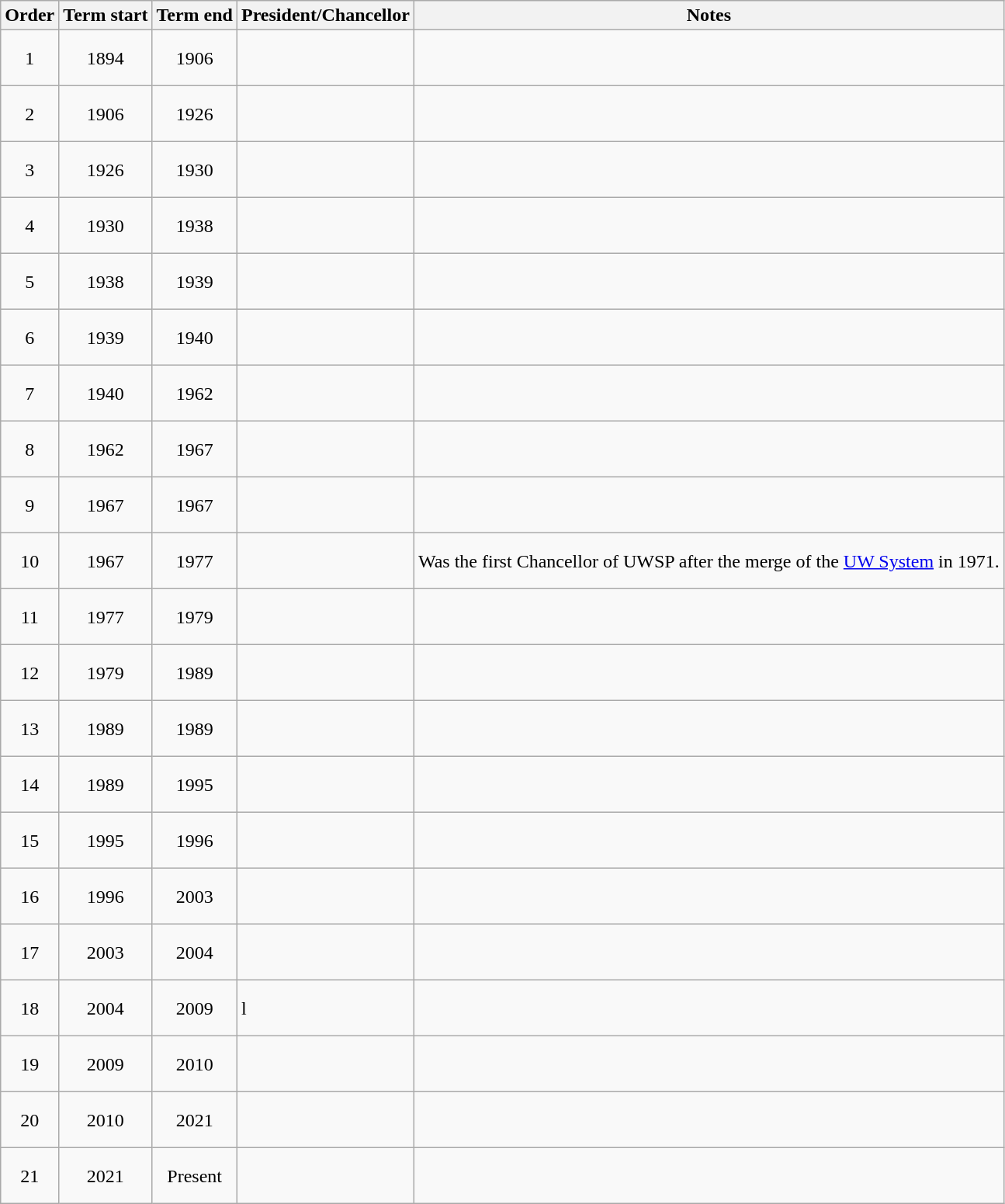<table class="wikitable sortable mw-collapsible mw-collapsed" style="text-align:center">
<tr>
<th>Order</th>
<th>Term start</th>
<th>Term end</th>
<th>President/Chancellor</th>
<th>Notes</th>
</tr>
<tr style="height:3em">
<td>1</td>
<td>1894</td>
<td>1906</td>
<td align=left></td>
<td></td>
</tr>
<tr style="height:3em">
<td>2</td>
<td>1906</td>
<td>1926</td>
<td align=left></td>
<td></td>
</tr>
<tr style="height:3em">
<td>3</td>
<td>1926</td>
<td>1930</td>
<td align=left></td>
<td></td>
</tr>
<tr style="height:3em">
<td>4</td>
<td>1930</td>
<td>1938</td>
<td align=left></td>
<td></td>
</tr>
<tr style="height:3em">
<td>5</td>
<td>1938</td>
<td>1939</td>
<td align=left></td>
<td></td>
</tr>
<tr style="height:3em">
<td>6</td>
<td>1939</td>
<td>1940</td>
<td align=left></td>
<td></td>
</tr>
<tr style="height:3em">
<td>7</td>
<td>1940</td>
<td>1962</td>
<td align=left></td>
<td></td>
</tr>
<tr style="height:3em">
<td>8</td>
<td>1962</td>
<td>1967</td>
<td align=left></td>
<td></td>
</tr>
<tr style="height:3em">
<td>9</td>
<td>1967</td>
<td>1967</td>
<td align=left></td>
<td></td>
</tr>
<tr style="height:3em">
<td>10</td>
<td>1967</td>
<td>1977</td>
<td align=left></td>
<td>Was the first Chancellor of UWSP after the merge of the <a href='#'>UW System</a> in 1971.</td>
</tr>
<tr style="height:3em">
<td>11</td>
<td>1977</td>
<td>1979</td>
<td align=left></td>
<td></td>
</tr>
<tr style="height:3em">
<td>12</td>
<td>1979</td>
<td>1989</td>
<td align=left></td>
<td></td>
</tr>
<tr style="height:3em">
<td>13</td>
<td>1989</td>
<td>1989</td>
<td align=left></td>
<td></td>
</tr>
<tr style="height:3em">
<td>14</td>
<td>1989</td>
<td>1995</td>
<td align=left></td>
<td></td>
</tr>
<tr style="height:3em">
<td>15</td>
<td>1995</td>
<td>1996</td>
<td align=left></td>
<td></td>
</tr>
<tr style="height:3em">
<td>16</td>
<td>1996</td>
<td>2003</td>
<td align=left></td>
<td></td>
</tr>
<tr style="height:3em">
<td>17</td>
<td>2003</td>
<td>2004</td>
<td align=left></td>
<td></td>
</tr>
<tr style="height:3em">
<td>18</td>
<td>2004</td>
<td>2009</td>
<td align=left>l</td>
<td></td>
</tr>
<tr style="height:3em">
<td>19</td>
<td>2009</td>
<td>2010</td>
<td align=left></td>
<td></td>
</tr>
<tr style="height:3em">
<td>20</td>
<td>2010</td>
<td>2021</td>
<td align=left></td>
<td></td>
</tr>
<tr style="height:3em">
<td>21</td>
<td>2021</td>
<td>Present</td>
<td align=left></td>
<td></td>
</tr>
</table>
